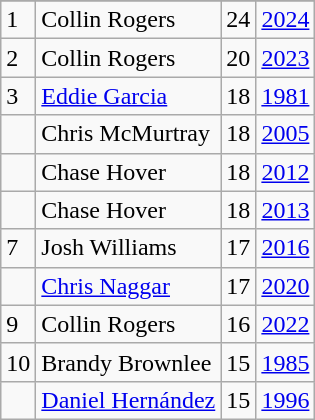<table class="wikitable">
<tr>
</tr>
<tr>
<td>1</td>
<td>Collin Rogers</td>
<td>24</td>
<td><a href='#'>2024</a></td>
</tr>
<tr>
<td>2</td>
<td>Collin Rogers</td>
<td>20</td>
<td><a href='#'>2023</a></td>
</tr>
<tr>
<td>3</td>
<td><a href='#'>Eddie Garcia</a></td>
<td>18</td>
<td><a href='#'>1981</a></td>
</tr>
<tr>
<td></td>
<td>Chris McMurtray</td>
<td>18</td>
<td><a href='#'>2005</a></td>
</tr>
<tr>
<td></td>
<td>Chase Hover</td>
<td>18</td>
<td><a href='#'>2012</a></td>
</tr>
<tr>
<td></td>
<td>Chase Hover</td>
<td>18</td>
<td><a href='#'>2013</a></td>
</tr>
<tr>
<td>7</td>
<td>Josh Williams</td>
<td>17</td>
<td><a href='#'>2016</a></td>
</tr>
<tr>
<td></td>
<td><a href='#'>Chris Naggar</a></td>
<td>17</td>
<td><a href='#'>2020</a></td>
</tr>
<tr>
<td>9</td>
<td>Collin Rogers</td>
<td>16</td>
<td><a href='#'>2022</a></td>
</tr>
<tr>
<td>10</td>
<td>Brandy Brownlee</td>
<td>15</td>
<td><a href='#'>1985</a></td>
</tr>
<tr>
<td></td>
<td><a href='#'>Daniel Hernández</a></td>
<td>15</td>
<td><a href='#'>1996</a></td>
</tr>
</table>
